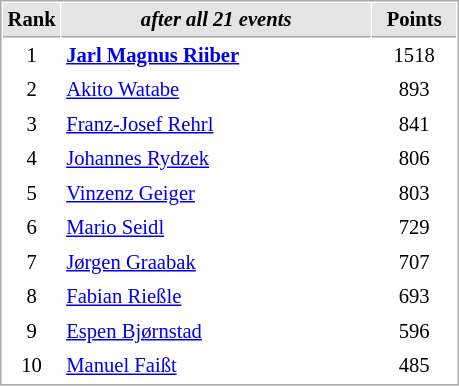<table cellspacing="1" cellpadding="3" style="border:1px solid #AAAAAA;font-size:86%">
<tr style="background-color: #E4E4E4;">
<th style="border-bottom:1px solid #AAAAAA; width: 10px;">Rank</th>
<th style="border-bottom:1px solid #AAAAAA; width: 200px;"><em>after all 21 events</em></th>
<th style="border-bottom:1px solid #AAAAAA; width: 50px;">Points</th>
</tr>
<tr>
<td align=center>1</td>
<td><strong> <a href='#'>Jarl Magnus Riiber</a></strong></td>
<td align=center>1518</td>
</tr>
<tr>
<td align=center>2</td>
<td> <a href='#'>Akito Watabe</a></td>
<td align=center>893</td>
</tr>
<tr>
<td align=center>3</td>
<td> <a href='#'>Franz-Josef Rehrl</a></td>
<td align=center>841</td>
</tr>
<tr>
<td align=center>4</td>
<td> <a href='#'>Johannes Rydzek</a></td>
<td align=center>806</td>
</tr>
<tr>
<td align=center>5</td>
<td> <a href='#'>Vinzenz Geiger</a></td>
<td align=center>803</td>
</tr>
<tr>
<td align=center>6</td>
<td> <a href='#'>Mario Seidl</a></td>
<td align=center>729</td>
</tr>
<tr>
<td align=center>7</td>
<td> <a href='#'>Jørgen Graabak</a></td>
<td align=center>707</td>
</tr>
<tr>
<td align=center>8</td>
<td> <a href='#'>Fabian Rießle</a></td>
<td align=center>693</td>
</tr>
<tr>
<td align=center>9</td>
<td> <a href='#'>Espen Bjørnstad</a></td>
<td align=center>596</td>
</tr>
<tr>
<td align=center>10</td>
<td> <a href='#'>Manuel Faißt</a></td>
<td align=center>485</td>
</tr>
</table>
